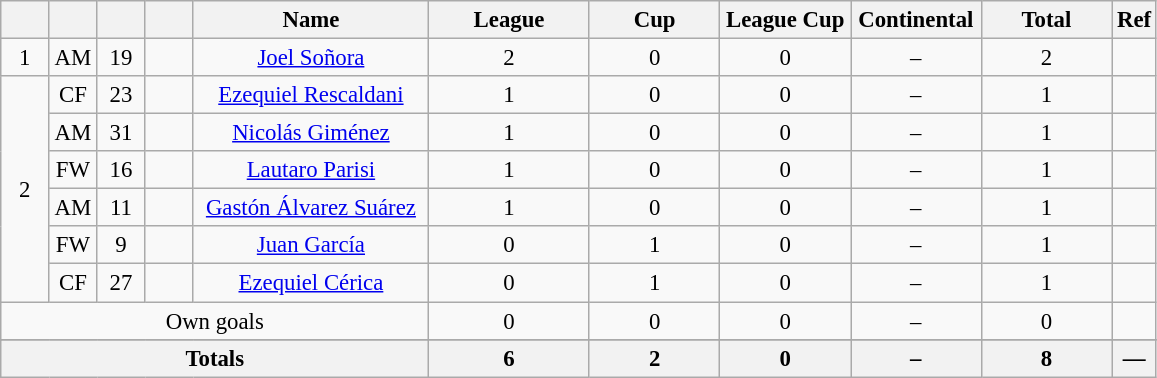<table class="wikitable sortable" style="font-size: 95%; text-align: center;">
<tr>
<th style="width:25px; background:#; color:;"></th>
<th style="width:25px; background:#; color:;"></th>
<th style="width:25px; background:#; color:;"></th>
<th style="width:25px; background:#; color:;"></th>
<th style="width:150px; background:#; color:;">Name</th>
<th style="width:100px; background:#; color:;">League</th>
<th style="width:80px; background:#; color:;">Cup</th>
<th style="width:80px; background:#; color:;">League Cup</th>
<th style="width:80px; background:#; color:;">Continental</th>
<th style="width:80px; background:#; color:;"><strong>Total</strong></th>
<th style="width:10px; background:#; color:;"><strong>Ref</strong></th>
</tr>
<tr>
<td>1</td>
<td>AM</td>
<td>19</td>
<td></td>
<td data-sort-value="Soñora, Joel"><a href='#'>Joel Soñora</a></td>
<td>2</td>
<td>0</td>
<td>0</td>
<td>–</td>
<td>2</td>
<td></td>
</tr>
<tr>
<td rowspan=6>2</td>
<td>CF</td>
<td>23</td>
<td></td>
<td data-sort-value="Rescaldani, Ezequiel"><a href='#'>Ezequiel Rescaldani</a></td>
<td>1</td>
<td>0</td>
<td>0</td>
<td>–</td>
<td>1</td>
<td></td>
</tr>
<tr>
<td>AM</td>
<td>31</td>
<td></td>
<td data-sort-value="Giménez, Nicolás"><a href='#'>Nicolás Giménez</a></td>
<td>1</td>
<td>0</td>
<td>0</td>
<td>–</td>
<td>1</td>
<td></td>
</tr>
<tr>
<td>FW</td>
<td>16</td>
<td></td>
<td data-sort-value="Parisi, Lautaro"><a href='#'>Lautaro Parisi</a></td>
<td>1</td>
<td>0</td>
<td>0</td>
<td>–</td>
<td>1</td>
<td></td>
</tr>
<tr>
<td>AM</td>
<td>11</td>
<td></td>
<td data-sort-value="Álvarez Suárez, Gastón"><a href='#'>Gastón Álvarez Suárez</a></td>
<td>1</td>
<td>0</td>
<td>0</td>
<td>–</td>
<td>1</td>
<td></td>
</tr>
<tr>
<td>FW</td>
<td>9</td>
<td></td>
<td data-sort-value="García, Juan"><a href='#'>Juan García</a></td>
<td>0</td>
<td>1</td>
<td>0</td>
<td>–</td>
<td>1</td>
<td></td>
</tr>
<tr>
<td>CF</td>
<td>27</td>
<td></td>
<td data-sort-value="Cérica, Ezequiel"><a href='#'>Ezequiel Cérica</a></td>
<td>0</td>
<td>1</td>
<td>0</td>
<td>–</td>
<td>1</td>
<td></td>
</tr>
<tr>
<td colspan="5">Own goals</td>
<td>0</td>
<td>0</td>
<td>0</td>
<td>–</td>
<td>0</td>
<td></td>
</tr>
<tr>
</tr>
<tr class="sortbottom">
</tr>
<tr class="sortbottom">
<th colspan=5><strong>Totals</strong></th>
<th><strong>6</strong></th>
<th><strong>2</strong></th>
<th><strong>0</strong></th>
<th><strong>–</strong></th>
<th><strong>8</strong></th>
<th><strong>—</strong></th>
</tr>
</table>
